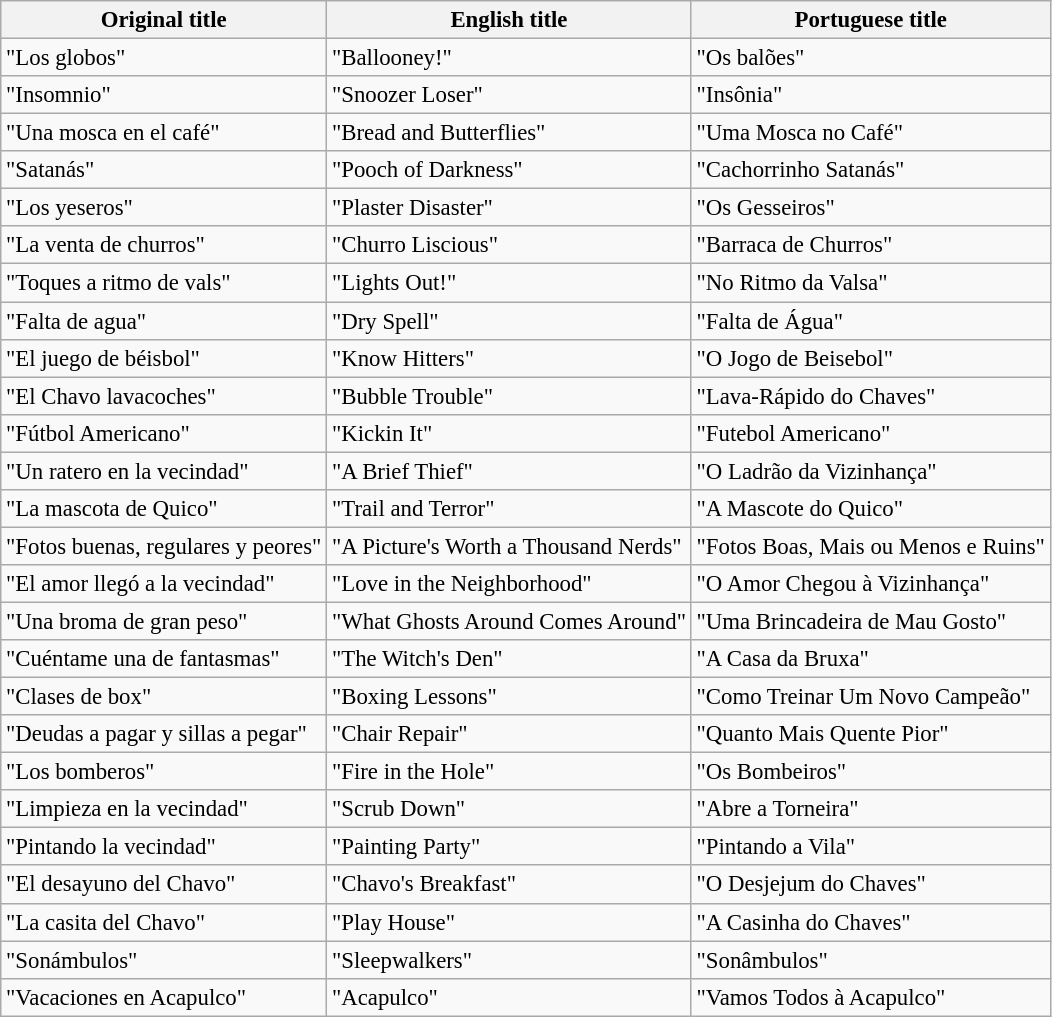<table class="wikitable" style="font-size: 95%;">
<tr>
<th>Original title</th>
<th>English title</th>
<th>Portuguese title</th>
</tr>
<tr>
<td>"Los globos"</td>
<td>"Ballooney!"</td>
<td>"Os balões"</td>
</tr>
<tr>
<td>"Insomnio"</td>
<td>"Snoozer Loser"</td>
<td>"Insônia"</td>
</tr>
<tr>
<td>"Una mosca en el café"</td>
<td>"Bread and Butterflies"</td>
<td>"Uma Mosca no Café"</td>
</tr>
<tr>
<td>"Satanás"</td>
<td>"Pooch of Darkness"</td>
<td>"Cachorrinho Satanás"</td>
</tr>
<tr>
<td>"Los yeseros"</td>
<td>"Plaster Disaster"</td>
<td>"Os Gesseiros"</td>
</tr>
<tr>
<td>"La venta de churros"</td>
<td>"Churro Liscious"</td>
<td>"Barraca de Churros"</td>
</tr>
<tr>
<td>"Toques a ritmo de vals"</td>
<td>"Lights Out!"</td>
<td>"No Ritmo da Valsa"</td>
</tr>
<tr>
<td>"Falta de agua"</td>
<td>"Dry Spell"</td>
<td>"Falta de Água"</td>
</tr>
<tr>
<td>"El juego de béisbol"</td>
<td>"Know Hitters"</td>
<td>"O Jogo de Beisebol"</td>
</tr>
<tr>
<td>"El Chavo lavacoches"</td>
<td>"Bubble Trouble"</td>
<td>"Lava-Rápido do Chaves"</td>
</tr>
<tr>
<td>"Fútbol Americano"</td>
<td>"Kickin It"</td>
<td>"Futebol Americano"</td>
</tr>
<tr>
<td>"Un ratero en la vecindad"</td>
<td>"A Brief Thief"</td>
<td>"O Ladrão da Vizinhança"</td>
</tr>
<tr>
<td>"La mascota de Quico"</td>
<td>"Trail and Terror"</td>
<td>"A Mascote do Quico"</td>
</tr>
<tr>
<td>"Fotos buenas, regulares y peores"</td>
<td>"A Picture's Worth a Thousand Nerds"</td>
<td>"Fotos Boas, Mais ou Menos e Ruins"</td>
</tr>
<tr>
<td>"El amor llegó a la vecindad"</td>
<td>"Love in the Neighborhood"</td>
<td>"O Amor Chegou à Vizinhança"</td>
</tr>
<tr>
<td>"Una broma de gran peso"</td>
<td>"What Ghosts Around Comes Around"</td>
<td>"Uma Brincadeira de Mau Gosto"</td>
</tr>
<tr>
<td>"Cuéntame una de fantasmas"</td>
<td>"The Witch's Den"</td>
<td>"A Casa da Bruxa"</td>
</tr>
<tr>
<td>"Clases de box"</td>
<td>"Boxing Lessons"</td>
<td>"Como Treinar Um Novo Campeão"</td>
</tr>
<tr>
<td>"Deudas a pagar y sillas a pegar"</td>
<td>"Chair Repair"</td>
<td>"Quanto Mais Quente Pior"</td>
</tr>
<tr>
<td>"Los bomberos"</td>
<td>"Fire in the Hole"</td>
<td>"Os Bombeiros"</td>
</tr>
<tr>
<td>"Limpieza en la vecindad"</td>
<td>"Scrub Down"</td>
<td>"Abre a Torneira"</td>
</tr>
<tr>
<td>"Pintando la vecindad"</td>
<td>"Painting Party"</td>
<td>"Pintando a Vila"</td>
</tr>
<tr>
<td>"El desayuno del Chavo"</td>
<td>"Chavo's Breakfast"</td>
<td>"O Desjejum do Chaves"</td>
</tr>
<tr>
<td>"La casita del Chavo"</td>
<td>"Play House"</td>
<td>"A Casinha do Chaves"</td>
</tr>
<tr>
<td>"Sonámbulos"</td>
<td>"Sleepwalkers"</td>
<td>"Sonâmbulos"</td>
</tr>
<tr>
<td>"Vacaciones en Acapulco"</td>
<td>"Acapulco"</td>
<td>"Vamos Todos à Acapulco"</td>
</tr>
</table>
